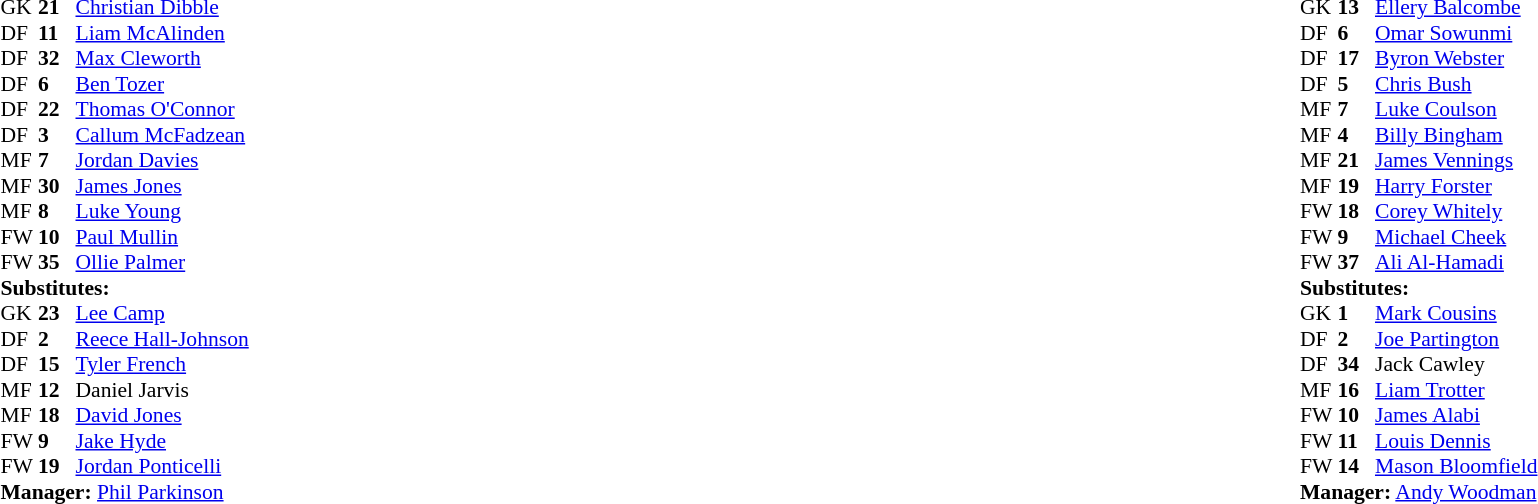<table width="100%">
<tr>
<td valign="top" width="50%"><br><table style="font-size: 90%" cellspacing="0" cellpadding="0">
<tr>
<th width=25></th>
<th width=25></th>
</tr>
<tr>
<td>GK</td>
<td><strong>21</strong></td>
<td> <a href='#'>Christian Dibble</a></td>
<td></td>
</tr>
<tr>
<td>DF</td>
<td><strong>11</strong></td>
<td> <a href='#'>Liam McAlinden</a></td>
<td></td>
</tr>
<tr>
<td>DF</td>
<td><strong>32</strong></td>
<td> <a href='#'>Max Cleworth</a></td>
<td></td>
</tr>
<tr>
<td>DF</td>
<td><strong>6</strong></td>
<td> <a href='#'>Ben Tozer</a></td>
<td></td>
</tr>
<tr>
<td>DF</td>
<td><strong>22</strong></td>
<td> <a href='#'>Thomas O'Connor</a></td>
<td></td>
</tr>
<tr>
<td>DF</td>
<td><strong>3</strong></td>
<td> <a href='#'>Callum McFadzean</a></td>
<td></td>
</tr>
<tr>
<td>MF</td>
<td><strong>7</strong></td>
<td> <a href='#'>Jordan Davies</a></td>
<td></td>
</tr>
<tr>
<td>MF</td>
<td><strong>30</strong></td>
<td> <a href='#'>James Jones</a></td>
<td></td>
</tr>
<tr>
<td>MF</td>
<td><strong>8</strong></td>
<td> <a href='#'>Luke Young</a></td>
<td></td>
</tr>
<tr>
<td>FW</td>
<td><strong>10</strong></td>
<td> <a href='#'>Paul Mullin</a></td>
<td></td>
</tr>
<tr>
<td>FW</td>
<td><strong>35</strong></td>
<td> <a href='#'>Ollie Palmer</a></td>
<td></td>
</tr>
<tr>
<td colspan=3><strong>Substitutes:</strong></td>
</tr>
<tr>
<td>GK</td>
<td><strong>23</strong></td>
<td> <a href='#'>Lee Camp</a></td>
<td></td>
</tr>
<tr>
<td>DF</td>
<td><strong>2</strong></td>
<td> <a href='#'>Reece Hall-Johnson</a></td>
<td></td>
</tr>
<tr>
<td>DF</td>
<td><strong>15</strong></td>
<td> <a href='#'>Tyler French</a></td>
<td></td>
</tr>
<tr>
<td>MF</td>
<td><strong>12</strong></td>
<td> Daniel Jarvis</td>
<td></td>
</tr>
<tr>
<td>MF</td>
<td><strong>18</strong></td>
<td> <a href='#'>David Jones</a></td>
<td></td>
</tr>
<tr>
<td>FW</td>
<td><strong>9</strong></td>
<td> <a href='#'>Jake Hyde</a></td>
<td></td>
</tr>
<tr>
<td>FW</td>
<td><strong>19</strong></td>
<td> <a href='#'>Jordan Ponticelli</a></td>
<td></td>
</tr>
<tr>
<td colspan=4><strong>Manager:</strong>  <a href='#'>Phil Parkinson</a></td>
</tr>
<tr>
<td colspan=4></td>
</tr>
</table>
</td>
<td></td>
<td valign="top" width="100%"><br><table style="font-size: 90%" cellspacing="0" cellpadding="0" align=center>
<tr>
<th width=25></th>
<th width=25></th>
</tr>
<tr>
<td>GK</td>
<td><strong>13</strong></td>
<td> <a href='#'>Ellery Balcombe</a></td>
<td></td>
</tr>
<tr>
<td>DF</td>
<td><strong>6</strong></td>
<td> <a href='#'>Omar Sowunmi</a></td>
<td></td>
</tr>
<tr>
<td>DF</td>
<td><strong>17</strong></td>
<td> <a href='#'>Byron Webster</a></td>
<td></td>
</tr>
<tr>
<td>DF</td>
<td><strong>5</strong></td>
<td> <a href='#'>Chris Bush</a></td>
<td></td>
</tr>
<tr>
<td>MF</td>
<td><strong>7</strong></td>
<td> <a href='#'>Luke Coulson</a></td>
<td></td>
</tr>
<tr>
<td>MF</td>
<td><strong>4</strong></td>
<td> <a href='#'>Billy Bingham</a></td>
<td></td>
</tr>
<tr>
<td>MF</td>
<td><strong>21</strong></td>
<td> <a href='#'>James Vennings</a></td>
<td></td>
</tr>
<tr>
<td>MF</td>
<td><strong>19</strong></td>
<td> <a href='#'>Harry Forster</a></td>
<td></td>
</tr>
<tr>
<td>FW</td>
<td><strong>18</strong></td>
<td> <a href='#'>Corey Whitely</a></td>
<td></td>
</tr>
<tr>
<td>FW</td>
<td><strong>9</strong></td>
<td> <a href='#'>Michael Cheek</a></td>
<td> </td>
</tr>
<tr>
<td>FW</td>
<td><strong>37</strong></td>
<td> <a href='#'>Ali Al-Hamadi</a></td>
<td></td>
</tr>
<tr>
<td colspan=3><strong>Substitutes:</strong></td>
</tr>
<tr>
<td>GK</td>
<td><strong>1</strong></td>
<td> <a href='#'>Mark Cousins</a></td>
<td></td>
</tr>
<tr>
<td>DF</td>
<td><strong>2</strong></td>
<td> <a href='#'>Joe Partington</a></td>
<td></td>
<td></td>
</tr>
<tr>
<td>DF</td>
<td><strong>34</strong></td>
<td> Jack Cawley</td>
<td></td>
</tr>
<tr>
<td>MF</td>
<td><strong>16</strong></td>
<td> <a href='#'>Liam Trotter</a></td>
<td></td>
</tr>
<tr>
<td>FW</td>
<td><strong>10</strong></td>
<td> <a href='#'>James Alabi</a></td>
<td></td>
</tr>
<tr>
<td>FW</td>
<td><strong>11</strong></td>
<td> <a href='#'>Louis Dennis</a></td>
<td></td>
</tr>
<tr>
<td>FW</td>
<td><strong>14</strong></td>
<td> <a href='#'>Mason Bloomfield</a></td>
<td></td>
</tr>
<tr>
<td colspan=4><strong>Manager:</strong>  <a href='#'>Andy Woodman</a></td>
</tr>
<tr>
<td colspan=4></td>
</tr>
</table>
</td>
</tr>
</table>
